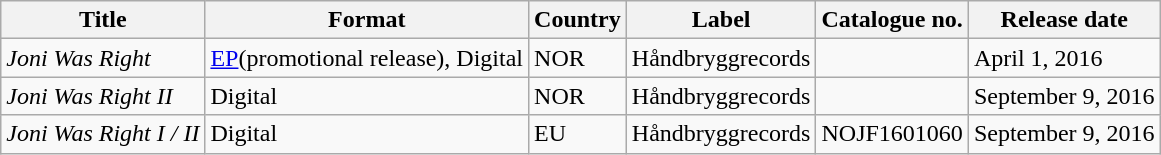<table class="wikitable">
<tr>
<th>Title</th>
<th>Format</th>
<th>Country</th>
<th>Label</th>
<th>Catalogue no.</th>
<th>Release date</th>
</tr>
<tr>
<td><em>Joni Was Right</em></td>
<td><a href='#'>EP</a>(promotional release), Digital</td>
<td>NOR</td>
<td>Håndbryggrecords</td>
<td></td>
<td>April 1, 2016</td>
</tr>
<tr>
<td><em>Joni Was Right II</em></td>
<td>Digital</td>
<td>NOR</td>
<td>Håndbryggrecords</td>
<td></td>
<td>September 9, 2016</td>
</tr>
<tr>
<td><em>Joni Was Right I / II</em></td>
<td>Digital</td>
<td>EU</td>
<td>Håndbryggrecords</td>
<td>NOJF1601060</td>
<td>September 9, 2016</td>
</tr>
</table>
